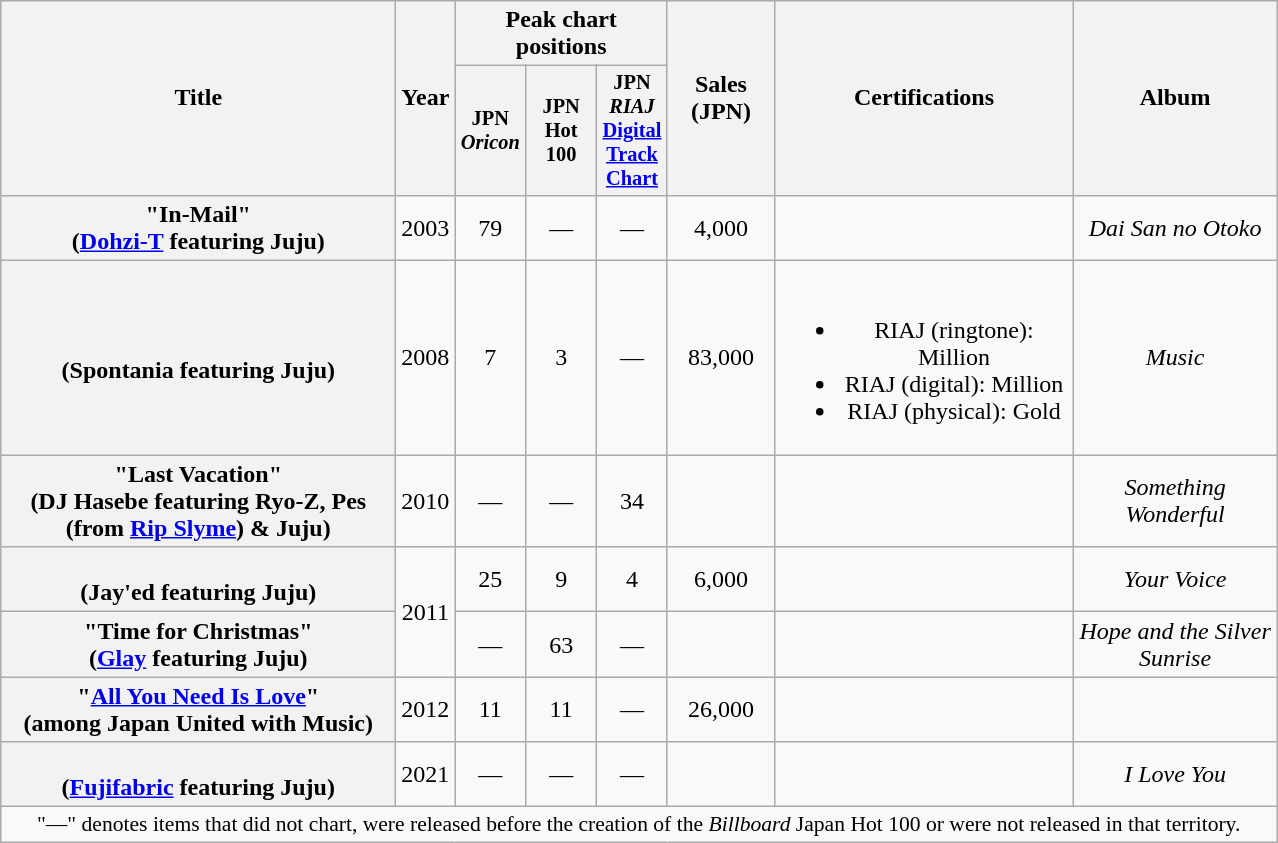<table class="wikitable plainrowheaders" style="text-align:center;">
<tr>
<th scope="col" rowspan="2" style="width:16em;">Title</th>
<th scope="col" rowspan="2" style="width:2em;">Year</th>
<th scope="col" colspan="3">Peak chart positions</th>
<th scope="col" rowspan="2" style="width:4em;">Sales (JPN)</th>
<th scope="col" rowspan="2" style="width:12em;">Certifications</th>
<th scope="col" rowspan="2" style="width:8em;">Album</th>
</tr>
<tr>
<th style="width:3em;font-size:85%">JPN <em>Oricon</em><br></th>
<th style="width:3em;font-size:85%">JPN Hot 100<br></th>
<th style="width:3em;font-size:85%">JPN <em>RIAJ</em><br><a href='#'>Digital<br>Track<br>Chart</a><br></th>
</tr>
<tr>
<th scope="row">"In-Mail"<br><span>(<a href='#'>Dohzi-T</a> featuring Juju)</span></th>
<td>2003</td>
<td>79</td>
<td>—</td>
<td>—</td>
<td>4,000</td>
<td></td>
<td><em>Dai San no Otoko</em></td>
</tr>
<tr>
<th scope="row"><br><span>(Spontania featuring Juju)</span></th>
<td>2008</td>
<td>7</td>
<td>3</td>
<td>—</td>
<td>83,000</td>
<td><br><ul><li>RIAJ <span>(ringtone)</span>: Million</li><li>RIAJ <span>(digital)</span>: Million</li><li>RIAJ <span>(physical)</span>: Gold</li></ul></td>
<td><em>Music</em></td>
</tr>
<tr>
<th scope="row">"Last Vacation"<br><span>(DJ Hasebe featuring Ryo-Z, Pes (from <a href='#'>Rip Slyme</a>) & Juju)</span></th>
<td>2010</td>
<td>—</td>
<td>—</td>
<td>34</td>
<td></td>
<td></td>
<td><em>Something Wonderful</em></td>
</tr>
<tr>
<th scope="row"><br><span>(Jay'ed featuring Juju)</span></th>
<td rowspan="2">2011</td>
<td>25</td>
<td>9</td>
<td>4</td>
<td>6,000</td>
<td></td>
<td><em>Your Voice</em></td>
</tr>
<tr>
<th scope="row">"Time for Christmas"<br><span>(<a href='#'>Glay</a> featuring Juju)</span></th>
<td>—</td>
<td>63</td>
<td>—</td>
<td></td>
<td></td>
<td><em>Hope and the Silver Sunrise</em></td>
</tr>
<tr>
<th scope="row">"<a href='#'>All You Need Is Love</a>"<br><span>(among Japan United with Music)</span></th>
<td>2012</td>
<td>11</td>
<td>11</td>
<td>—</td>
<td>26,000</td>
<td></td>
<td></td>
</tr>
<tr>
<th scope="row"><br><span>(<a href='#'>Fujifabric</a> featuring Juju)</span></th>
<td>2021</td>
<td>—</td>
<td>—</td>
<td>—</td>
<td></td>
<td></td>
<td><em>I Love You</em></td>
</tr>
<tr>
<td colspan="12" align="center" style="font-size:90%;">"—" denotes items that did not chart, were released before the creation of the <em>Billboard</em> Japan Hot 100 or were not released in that territory.</td>
</tr>
</table>
